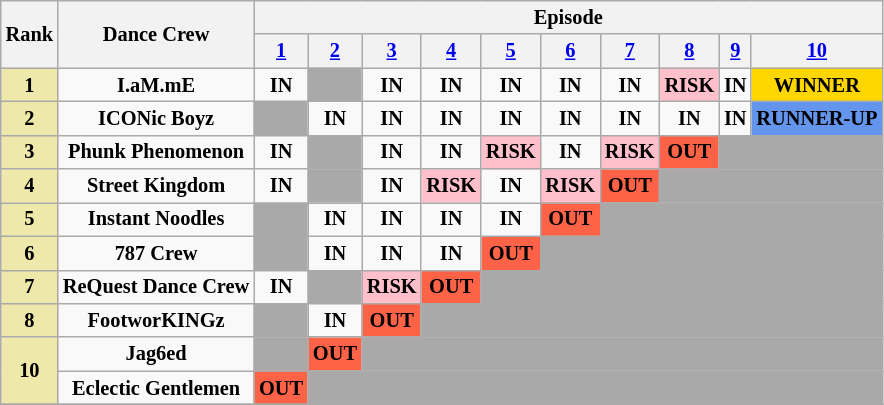<table class="wikitable" style="text-align:center; font-size:85%">
<tr>
<th rowspan=2>Rank</th>
<th rowspan=2>Dance Crew</th>
<th colspan="18" style="text-align:center;">Episode</th>
</tr>
<tr>
<th><a href='#'>1</a></th>
<th><a href='#'>2</a></th>
<th><a href='#'>3</a></th>
<th><a href='#'>4</a></th>
<th><a href='#'>5</a></th>
<th><a href='#'>6</a></th>
<th><a href='#'>7</a></th>
<th><a href='#'>8</a></th>
<th><a href='#'>9</a></th>
<th><a href='#'>10</a></th>
</tr>
<tr>
<td bgcolor="palegoldenrod"><strong>1</strong></td>
<td><strong>I.aM.mE</strong></td>
<td><strong>IN</strong></td>
<td style="background:darkgrey;"></td>
<td><strong>IN</strong></td>
<td><strong>IN</strong></td>
<td><strong>IN</strong></td>
<td><strong>IN</strong></td>
<td><strong>IN</strong></td>
<td style="background:pink;"><strong>RISK</strong></td>
<td><strong>IN</strong></td>
<td style="background:gold;"><strong>WINNER</strong></td>
</tr>
<tr>
<td bgcolor="palegoldenrod"><strong>2</strong></td>
<td><strong>ICONic Boyz</strong></td>
<td style="background:darkgrey;"></td>
<td><strong>IN</strong></td>
<td><strong>IN</strong></td>
<td><strong>IN</strong></td>
<td><strong>IN</strong></td>
<td><strong>IN</strong></td>
<td><strong>IN</strong></td>
<td><strong>IN</strong></td>
<td><strong>IN</strong></td>
<td style="background:cornflowerblue;"><strong>RUNNER-UP</strong></td>
</tr>
<tr>
<td bgcolor="palegoldenrod"><strong>3</strong></td>
<td><strong>Phunk Phenomenon</strong></td>
<td><strong>IN</strong></td>
<td style="background:darkgrey;"></td>
<td><strong>IN</strong></td>
<td><strong>IN</strong></td>
<td style="background:pink;"><strong>RISK</strong></td>
<td><strong>IN</strong></td>
<td style="background:pink;"><strong>RISK</strong></td>
<td style="background:tomato;"><strong>OUT</strong></td>
<td style="background:darkgrey;" colspan="2"></td>
</tr>
<tr>
<td bgcolor="palegoldenrod"><strong>4</strong></td>
<td><strong>Street Kingdom</strong></td>
<td><strong>IN</strong></td>
<td style="background:darkgrey;"></td>
<td><strong>IN</strong></td>
<td style="background:pink;"><strong>RISK</strong></td>
<td><strong>IN</strong></td>
<td style="background:pink;"><strong>RISK</strong></td>
<td style="background:tomato;"><strong>OUT</strong></td>
<td style="background:darkgrey;" colspan="3"></td>
</tr>
<tr>
<td bgcolor="palegoldenrod"><strong>5</strong></td>
<td><strong>Instant Noodles</strong></td>
<td style="background:darkgrey;"></td>
<td><strong>IN</strong></td>
<td><strong>IN</strong></td>
<td><strong>IN</strong></td>
<td><strong>IN</strong></td>
<td style="background:tomato;"><strong>OUT</strong></td>
<td style="background:darkgrey;" colspan="4"></td>
</tr>
<tr>
<td bgcolor="palegoldenrod"><strong>6</strong></td>
<td><strong>787 Crew</strong></td>
<td style="background:darkgrey;"></td>
<td><strong>IN</strong></td>
<td><strong>IN</strong></td>
<td><strong>IN</strong></td>
<td style="background:tomato;"><strong>OUT</strong></td>
<td style="background:darkgrey;" colspan="5"></td>
</tr>
<tr>
<td bgcolor="palegoldenrod"><strong>7</strong></td>
<td><strong>ReQuest Dance Crew</strong></td>
<td><strong>IN</strong></td>
<td style="background:darkgrey;"></td>
<td style="background:pink;"><strong>RISK</strong></td>
<td style="background:tomato;"><strong>OUT</strong></td>
<td style="background:darkgrey;" colspan="6"></td>
</tr>
<tr>
<td bgcolor="palegoldenrod"><strong>8</strong></td>
<td><strong>FootworKINGz</strong></td>
<td style="background:darkgrey;"></td>
<td><strong>IN</strong></td>
<td style="background:tomato;"><strong>OUT</strong></td>
<td style="background:darkgrey;" colspan="7"></td>
</tr>
<tr>
<td bgcolor="palegoldenrod" rowspan="2"><strong>10</strong></td>
<td><strong>Jag6ed</strong></td>
<td style="background:darkgrey;"></td>
<td style="background:tomato;"><strong>OUT</strong></td>
<td style="background:darkgrey;" colspan="8"></td>
</tr>
<tr>
<td><strong>Eclectic Gentlemen</strong></td>
<td style="background:tomato;"><strong>OUT</strong></td>
<td style="background:darkgrey;" colspan="9"></td>
</tr>
<tr>
</tr>
</table>
